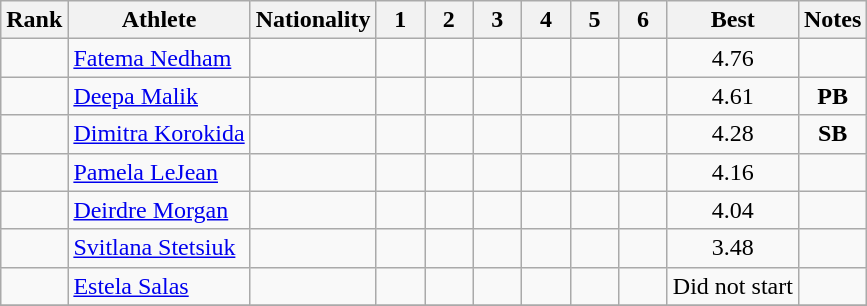<table class="wikitable sortable" style="text-align:center">
<tr>
<th>Rank</th>
<th>Athlete</th>
<th>Nationality</th>
<th width="25">1</th>
<th width="25">2</th>
<th width="25">3</th>
<th width="25">4</th>
<th width="25">5</th>
<th width="25">6</th>
<th>Best</th>
<th>Notes</th>
</tr>
<tr>
<td></td>
<td style="text-align:left;"><a href='#'>Fatema Nedham</a></td>
<td style="text-align:left;"></td>
<td></td>
<td></td>
<td></td>
<td></td>
<td></td>
<td></td>
<td>4.76</td>
<td></td>
</tr>
<tr>
<td></td>
<td style="text-align:left;"><a href='#'>Deepa Malik</a></td>
<td style="text-align:left;"></td>
<td></td>
<td></td>
<td></td>
<td></td>
<td></td>
<td></td>
<td>4.61</td>
<td><strong>PB</strong></td>
</tr>
<tr>
<td></td>
<td style="text-align:left;"><a href='#'>Dimitra Korokida</a></td>
<td style="text-align:left;"></td>
<td></td>
<td></td>
<td></td>
<td></td>
<td></td>
<td></td>
<td>4.28</td>
<td><strong>SB</strong></td>
</tr>
<tr>
<td></td>
<td style="text-align:left;"><a href='#'>Pamela LeJean</a></td>
<td style="text-align:left;"></td>
<td></td>
<td></td>
<td></td>
<td></td>
<td></td>
<td></td>
<td>4.16</td>
<td></td>
</tr>
<tr>
<td></td>
<td style="text-align:left;"><a href='#'>Deirdre Morgan</a></td>
<td style="text-align:left;"></td>
<td></td>
<td></td>
<td></td>
<td></td>
<td></td>
<td></td>
<td>4.04</td>
<td></td>
</tr>
<tr>
<td></td>
<td style="text-align:left;"><a href='#'>Svitlana Stetsiuk</a></td>
<td style="text-align:left;"></td>
<td></td>
<td></td>
<td></td>
<td></td>
<td></td>
<td></td>
<td>3.48</td>
<td></td>
</tr>
<tr>
<td></td>
<td style="text-align:left;"><a href='#'>Estela Salas</a></td>
<td style="text-align:left;"></td>
<td></td>
<td></td>
<td></td>
<td></td>
<td></td>
<td></td>
<td>Did not start</td>
<td></td>
</tr>
<tr>
</tr>
</table>
